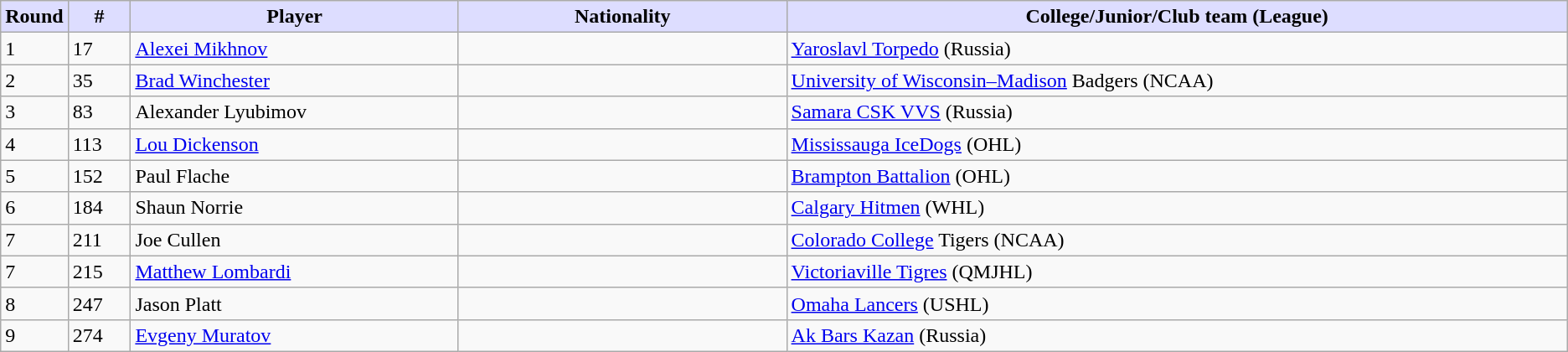<table class="wikitable">
<tr style="text-align:center;">
<th style="background:#ddf; width:4.0%;">Round</th>
<th style="background:#ddf; width:4.0%;">#</th>
<th style="background:#ddf; width:21.0%;">Player</th>
<th style="background:#ddf; width:21.0%;">Nationality</th>
<th style="background:#ddf; width:100.0%;">College/Junior/Club team (League)</th>
</tr>
<tr>
<td>1</td>
<td>17</td>
<td><a href='#'>Alexei Mikhnov</a></td>
<td></td>
<td><a href='#'>Yaroslavl Torpedo</a> (Russia)</td>
</tr>
<tr>
<td>2</td>
<td>35</td>
<td><a href='#'>Brad Winchester</a></td>
<td></td>
<td><a href='#'>University of Wisconsin–Madison</a> Badgers (NCAA)</td>
</tr>
<tr>
<td>3</td>
<td>83</td>
<td>Alexander Lyubimov</td>
<td></td>
<td><a href='#'>Samara CSK VVS</a> (Russia)</td>
</tr>
<tr>
<td>4</td>
<td>113</td>
<td><a href='#'>Lou Dickenson</a></td>
<td></td>
<td><a href='#'>Mississauga IceDogs</a> (OHL)</td>
</tr>
<tr>
<td>5</td>
<td>152</td>
<td>Paul Flache</td>
<td></td>
<td><a href='#'>Brampton Battalion</a> (OHL)</td>
</tr>
<tr>
<td>6</td>
<td>184</td>
<td>Shaun Norrie</td>
<td></td>
<td><a href='#'>Calgary Hitmen</a> (WHL)</td>
</tr>
<tr>
<td>7</td>
<td>211</td>
<td>Joe Cullen</td>
<td></td>
<td><a href='#'>Colorado College</a> Tigers (NCAA)</td>
</tr>
<tr>
<td>7</td>
<td>215</td>
<td><a href='#'>Matthew Lombardi</a></td>
<td></td>
<td><a href='#'>Victoriaville Tigres</a> (QMJHL)</td>
</tr>
<tr>
<td>8</td>
<td>247</td>
<td>Jason Platt</td>
<td></td>
<td><a href='#'>Omaha Lancers</a> (USHL)</td>
</tr>
<tr>
<td>9</td>
<td>274</td>
<td><a href='#'>Evgeny Muratov</a></td>
<td></td>
<td><a href='#'>Ak Bars Kazan</a> (Russia)</td>
</tr>
</table>
